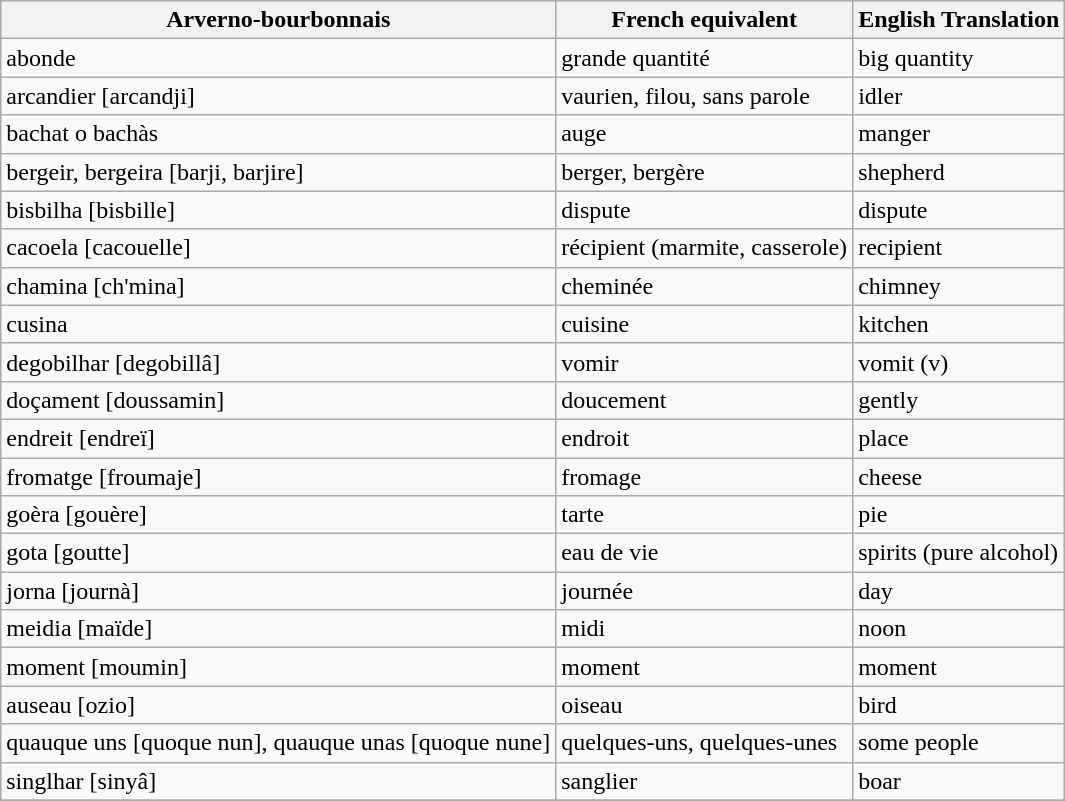<table class="wikitable">
<tr>
<th>Arverno-bourbonnais</th>
<th>French equivalent</th>
<th>English Translation</th>
</tr>
<tr>
<td>abonde</td>
<td>grande quantité</td>
<td>big quantity</td>
</tr>
<tr>
<td>arcandier [arcandji]</td>
<td>vaurien, filou, sans parole</td>
<td>idler</td>
</tr>
<tr>
<td>bachat o bachàs</td>
<td>auge</td>
<td>manger</td>
</tr>
<tr>
<td>bergeir, bergeira [barji, barjire]</td>
<td>berger, bergère</td>
<td>shepherd</td>
</tr>
<tr>
<td>bisbilha [bisbille]</td>
<td>dispute</td>
<td>dispute</td>
</tr>
<tr>
<td>cacoela [cacouelle]</td>
<td>récipient (marmite, casserole)</td>
<td>recipient</td>
</tr>
<tr>
<td>chamina [ch'mina]</td>
<td>cheminée</td>
<td>chimney</td>
</tr>
<tr>
<td>cusina</td>
<td>cuisine</td>
<td>kitchen</td>
</tr>
<tr>
<td>degobilhar [degobillâ]</td>
<td>vomir</td>
<td>vomit (v)</td>
</tr>
<tr>
<td>doçament [doussamin]</td>
<td>doucement</td>
<td>gently</td>
</tr>
<tr>
<td>endreit [endreï]</td>
<td>endroit</td>
<td>place</td>
</tr>
<tr>
<td>fromatge [froumaje]</td>
<td>fromage</td>
<td>cheese</td>
</tr>
<tr>
<td>goèra [gouère]</td>
<td>tarte</td>
<td>pie</td>
</tr>
<tr>
<td>gota [goutte]</td>
<td>eau de vie</td>
<td>spirits (pure alcohol)</td>
</tr>
<tr>
<td>jorna [journà]</td>
<td>journée</td>
<td>day</td>
</tr>
<tr>
<td>meidia [maïde]</td>
<td>midi</td>
<td>noon</td>
</tr>
<tr>
<td>moment [moumin]</td>
<td>moment</td>
<td>moment</td>
</tr>
<tr>
<td>auseau [ozio]</td>
<td>oiseau</td>
<td>bird</td>
</tr>
<tr>
<td>quauque uns [quoque nun], quauque unas [quoque nune]</td>
<td>quelques-uns, quelques-unes</td>
<td>some people</td>
</tr>
<tr>
<td>singlhar [sinyâ]</td>
<td>sanglier</td>
<td>boar</td>
</tr>
<tr>
</tr>
</table>
